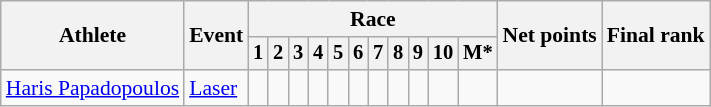<table class="wikitable" style="font-size:90%">
<tr>
<th rowspan="2">Athlete</th>
<th rowspan="2">Event</th>
<th colspan=11>Race</th>
<th rowspan=2>Net points</th>
<th rowspan=2>Final rank</th>
</tr>
<tr style="font-size:95%">
<th>1</th>
<th>2</th>
<th>3</th>
<th>4</th>
<th>5</th>
<th>6</th>
<th>7</th>
<th>8</th>
<th>9</th>
<th>10</th>
<th>M*</th>
</tr>
<tr align=center>
<td align=left><a href='#'>Haris Papadopoulos</a></td>
<td align=left><a href='#'>Laser</a></td>
<td></td>
<td></td>
<td></td>
<td></td>
<td></td>
<td></td>
<td></td>
<td></td>
<td></td>
<td></td>
<td></td>
<td></td>
<td></td>
</tr>
</table>
